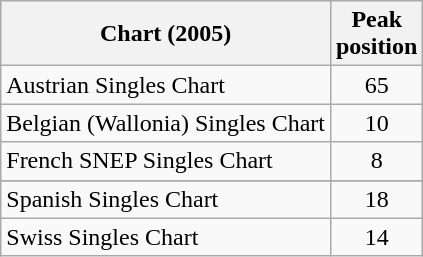<table class="wikitable sortable">
<tr>
<th>Chart (2005)</th>
<th>Peak<br>position</th>
</tr>
<tr>
<td>Austrian Singles Chart</td>
<td align="center">65</td>
</tr>
<tr>
<td>Belgian (Wallonia) Singles Chart</td>
<td align="center">10</td>
</tr>
<tr>
<td>French SNEP Singles Chart</td>
<td align="center">8</td>
</tr>
<tr>
</tr>
<tr>
<td>Spanish Singles Chart</td>
<td align="center">18</td>
</tr>
<tr>
<td>Swiss Singles Chart</td>
<td align="center">14</td>
</tr>
</table>
